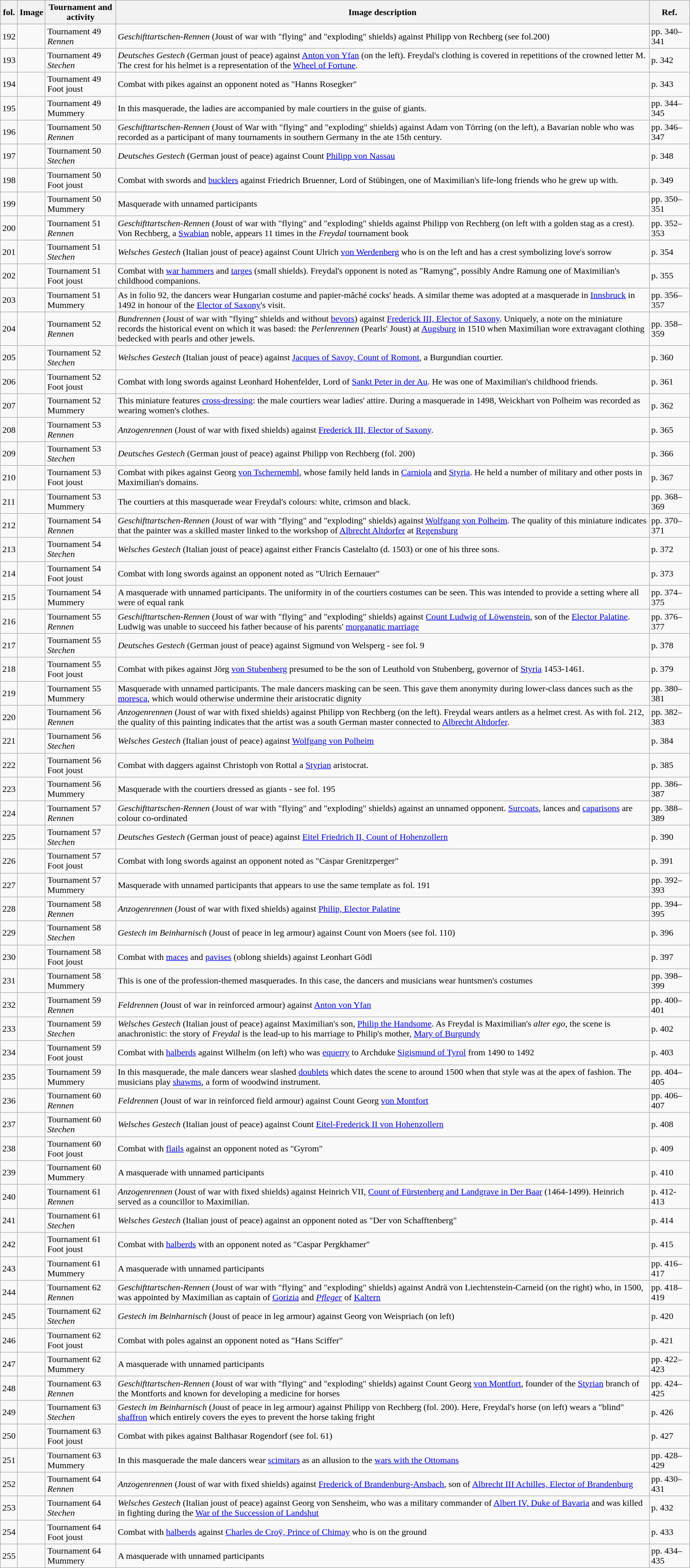<table class="wikitable sortable" style="text-align:left;">
<tr>
<th class="unsortable">fol.</th>
<th>Image</th>
<th>Tournament and activity</th>
<th>Image description</th>
<th>Ref.</th>
</tr>
<tr>
<td>192</td>
<td></td>
<td>Tournament 49 <em>Rennen</em></td>
<td><em>Geschifttartschen-Rennen</em> (Joust of war with "flying" and "exploding" shields) against Philipp von Rechberg (see fol.200)</td>
<td>pp. 340–341</td>
</tr>
<tr>
<td>193</td>
<td></td>
<td>Tournament 49 <em>Stechen</em></td>
<td><em>Deutsches Gestech</em> (German joust of peace) against <a href='#'>Anton von Yfan</a> (on the left). Freydal's clothing is covered in repetitions of the crowned letter M. The crest for his helmet is a representation of the <a href='#'>Wheel of Fortune</a>.</td>
<td>p. 342</td>
</tr>
<tr>
<td>194</td>
<td></td>
<td>Tournament 49 Foot joust</td>
<td>Combat with pikes against an opponent noted as "Hanns Rosegker"</td>
<td>p. 343</td>
</tr>
<tr>
<td>195</td>
<td></td>
<td>Tournament 49 Mummery</td>
<td>In this masquerade, the ladies are accompanied by male courtiers in the guise of giants.</td>
<td>pp. 344–345</td>
</tr>
<tr>
<td>196</td>
<td></td>
<td>Tournament 50 <em>Rennen</em></td>
<td><em>Geschifttartschen-Rennen</em> (Joust of War with "flying" and "exploding" shields) against Adam von Törring (on the left), a Bavarian noble who was recorded as a participant of many tournaments in southern Germany in the ate 15th century.</td>
<td>pp. 346–347</td>
</tr>
<tr>
<td>197</td>
<td></td>
<td>Tournament 50 <em>Stechen</em></td>
<td><em>Deutsches Gestech</em> (German joust of peace) against Count <a href='#'>Philipp von Nassau</a></td>
<td>p. 348</td>
</tr>
<tr>
<td>198</td>
<td></td>
<td>Tournament 50 Foot joust</td>
<td>Combat with swords and <a href='#'>bucklers</a> against Friedrich Bruenner, Lord of Stübingen, one of Maximilian's life-long friends who he grew up with.</td>
<td>p. 349</td>
</tr>
<tr>
<td>199</td>
<td></td>
<td>Tournament 50 Mummery</td>
<td>Masquerade with unnamed participants</td>
<td>pp. 350–351</td>
</tr>
<tr>
<td>200</td>
<td></td>
<td>Tournament 51 <em>Rennen</em></td>
<td><em>Geschifttartschen-Rennen</em> (Joust of war with "flying" and "exploding" shields against Philipp von Rechberg (on left with a golden stag as a crest). Von Rechberg, a <a href='#'>Swabian</a> noble, appears 11 times in the <em>Freydal</em> tournament book</td>
<td>pp. 352–353</td>
</tr>
<tr>
<td>201</td>
<td></td>
<td>Tournament 51 <em>Stechen</em></td>
<td><em>Welsches Gestech</em> (Italian joust of peace) against Count Ulrich <a href='#'>von Werdenberg</a> who is on the left and has a crest symbolizing love's sorrow</td>
<td>p. 354</td>
</tr>
<tr>
<td>202</td>
<td></td>
<td>Tournament 51 Foot joust</td>
<td>Combat with <a href='#'>war hammers</a> and <a href='#'>targes</a> (small shields). Freydal's opponent is noted as "Ramyng", possibly Andre Ramung one of Maximilian's childhood companions.</td>
<td>p. 355</td>
</tr>
<tr>
<td>203</td>
<td></td>
<td>Tournament 51 Mummery</td>
<td>As in folio 92, the dancers wear Hungarian costume and papier-mâché cocks' heads. A similar theme was adopted at a masquerade in <a href='#'>Innsbruck</a> in 1492 in honour of the <a href='#'>Elector of Saxony</a>'s visit.</td>
<td>pp. 356–357</td>
</tr>
<tr>
<td>204</td>
<td></td>
<td>Tournament 52 <em>Rennen</em></td>
<td><em>Bundrennen</em> (Joust of war with "flying" shields and without <a href='#'>bevors</a>) against <a href='#'>Frederick III, Elector of Saxony</a>. Uniquely, a note on the miniature records the historical event on which it was based: the <em>Perlenrennen</em> (Pearls' Joust) at <a href='#'>Augsburg</a> in 1510 when Maximilian wore extravagant clothing bedecked with pearls and other jewels.</td>
<td>pp. 358–359</td>
</tr>
<tr>
<td>205</td>
<td></td>
<td>Tournament 52 <em>Stechen</em></td>
<td><em>Welsches Gestech</em> (Italian joust of peace) against <a href='#'>Jacques of Savoy, Count of Romont</a>, a Burgundian courtier.</td>
<td>p. 360</td>
</tr>
<tr>
<td>206</td>
<td></td>
<td>Tournament 52 Foot joust</td>
<td>Combat with long swords against Leonhard Hohenfelder, Lord of <a href='#'>Sankt Peter in der Au</a>. He was one of Maximilian's childhood friends.</td>
<td>p. 361</td>
</tr>
<tr>
<td>207</td>
<td></td>
<td>Tournament 52 Mummery</td>
<td>This miniature features <a href='#'>cross-dressing</a>: the male courtiers wear ladies' attire. During a masquerade in 1498, Weickhart von Polheim was recorded as wearing women's clothes.</td>
<td>p. 362</td>
</tr>
<tr>
<td>208</td>
<td></td>
<td>Tournament 53 <em>Rennen</em></td>
<td><em>Anzogenrennen</em> (Joust of war with fixed shields) against <a href='#'>Frederick III, Elector of Saxony</a>.</td>
<td>p. 365</td>
</tr>
<tr>
<td>209</td>
<td></td>
<td>Tournament 53 <em>Stechen</em></td>
<td><em>Deutsches Gestech</em> (German joust of peace) against Philipp von Rechberg (fol. 200)</td>
<td>p. 366</td>
</tr>
<tr>
<td>210</td>
<td></td>
<td>Tournament 53 Foot joust</td>
<td>Combat with pikes against Georg <a href='#'>von Tschernembl</a>, whose family held lands in <a href='#'>Carniola</a> and <a href='#'>Styria</a>. He held a number of military and other posts in Maximilian's domains.</td>
<td>p. 367</td>
</tr>
<tr>
<td>211</td>
<td></td>
<td>Tournament 53 Mummery</td>
<td>The courtiers at this masquerade wear Freydal's colours: white, crimson and black.</td>
<td>pp. 368–369</td>
</tr>
<tr>
<td>212</td>
<td></td>
<td>Tournament 54 <em>Rennen</em></td>
<td><em>Geschifttartschen-Rennen</em> (Joust of war with "flying" and "exploding" shields) against <a href='#'>Wolfgang von Polheim</a>. The quality of this miniature indicates that the painter was a skilled master linked to the workshop of <a href='#'>Albrecht Altdorfer</a> at <a href='#'>Regensburg</a></td>
<td>pp. 370–371</td>
</tr>
<tr>
<td>213</td>
<td></td>
<td>Tournament 54 <em>Stechen</em></td>
<td><em>Welsches Gestech</em> (Italian joust of peace) against either Francis Castelalto (d. 1503) or one of his three sons.</td>
<td>p. 372</td>
</tr>
<tr>
<td>214</td>
<td></td>
<td>Tournament 54 Foot joust</td>
<td>Combat with long swords against an opponent noted as "Ulrich Eernauer"</td>
<td>p. 373</td>
</tr>
<tr>
<td>215</td>
<td></td>
<td>Tournament 54 Mummery</td>
<td>A masquerade with unnamed participants. The uniformity in of the courtiers costumes can be seen. This was intended to provide a setting where all were of equal rank</td>
<td>pp. 374–375</td>
</tr>
<tr>
<td>216</td>
<td></td>
<td>Tournament 55 <em>Rennen</em></td>
<td><em>Geschifttartschen-Rennen</em> (Joust of war with "flying" and "exploding" shields) against <a href='#'>Count Ludwig of Löwenstein</a>, son of the <a href='#'>Elector Palatine</a>. Ludwig was unable to succeed his father because of his parents' <a href='#'>morganatic marriage</a></td>
<td>pp. 376–377</td>
</tr>
<tr>
<td>217</td>
<td></td>
<td>Tournament 55 <em>Stechen</em></td>
<td><em>Deutsches Gestech</em> (German joust of peace) against Sigmund von Welsperg - see fol. 9</td>
<td>p. 378</td>
</tr>
<tr>
<td>218</td>
<td></td>
<td>Tournament 55 Foot joust</td>
<td>Combat with pikes against Jörg <a href='#'>von Stubenberg</a> presumed to be the son of Leuthold von Stubenberg, governor of <a href='#'>Styria</a> 1453-1461.</td>
<td>p. 379</td>
</tr>
<tr>
<td>219</td>
<td></td>
<td>Tournament 55 Mummery</td>
<td>Masquerade with unnamed participants. The male dancers masking can be seen. This gave them anonymity during lower-class dances such as the <a href='#'>moresca</a>, which would otherwise undermine their aristocratic dignity</td>
<td>pp. 380–381</td>
</tr>
<tr>
<td>220</td>
<td></td>
<td>Tournament 56 <em>Rennen</em></td>
<td><em>Anzogenrennen</em> (Joust of war with fixed shields) against Philipp von Rechberg (on the left). Freydal wears antlers as a helmet crest. As with fol. 212, the quality of this painting indicates that the artist was a south German master connected to <a href='#'>Albrecht Altdorfer</a>.</td>
<td>pp. 382–383</td>
</tr>
<tr>
<td>221</td>
<td></td>
<td>Tournament 56 <em>Stechen</em></td>
<td><em>Welsches Gestech</em> (Italian joust of peace) against <a href='#'>Wolfgang von Polheim</a></td>
<td>p. 384</td>
</tr>
<tr>
<td>222</td>
<td></td>
<td>Tournament 56 Foot joust</td>
<td>Combat with daggers against Christoph von Rottal a <a href='#'>Styrian</a> aristocrat.</td>
<td>p. 385</td>
</tr>
<tr>
<td>223</td>
<td></td>
<td>Tournament 56 Mummery</td>
<td>Masquerade with the courtiers dressed as giants - see fol. 195</td>
<td>pp. 386–387</td>
</tr>
<tr>
<td>224</td>
<td></td>
<td>Tournament 57 <em>Rennen</em></td>
<td><em>Geschifttartschen-Rennen</em> (Joust of war with "flying" and "exploding" shields) against an unnamed opponent. <a href='#'>Surcoats</a>, lances and <a href='#'>caparisons</a> are colour co-ordinated</td>
<td>pp. 388–389</td>
</tr>
<tr>
<td>225</td>
<td></td>
<td>Tournament 57 <em>Stechen</em></td>
<td><em>Deutsches Gestech</em> (German joust of peace) against <a href='#'>Eitel Friedrich II, Count of Hohenzollern</a></td>
<td>p. 390</td>
</tr>
<tr>
<td>226</td>
<td></td>
<td>Tournament 57 Foot joust</td>
<td>Combat with long swords against an opponent noted as "Caspar Grenitzperger"</td>
<td>p. 391</td>
</tr>
<tr>
<td>227</td>
<td></td>
<td>Tournament 57 Mummery</td>
<td>Masquerade with unnamed participants that appears to use the same template as fol. 191</td>
<td>pp. 392–393</td>
</tr>
<tr>
<td>228</td>
<td></td>
<td>Tournament 58 <em>Rennen</em></td>
<td><em>Anzogenrennen</em> (Joust of war with fixed shields) against <a href='#'>Philip, Elector Palatine</a></td>
<td>pp. 394–395</td>
</tr>
<tr>
<td>229</td>
<td></td>
<td>Tournament 58 <em>Stechen</em></td>
<td><em>Gestech im Beinharnisch</em> (Joust of peace in leg armour) against Count von Moers (see fol. 110)</td>
<td>p. 396</td>
</tr>
<tr>
<td>230</td>
<td></td>
<td>Tournament 58 Foot joust</td>
<td>Combat with <a href='#'>maces</a> and <a href='#'>pavises</a> (oblong shields) against Leonhart Gödl</td>
<td>p. 397</td>
</tr>
<tr>
<td>231</td>
<td></td>
<td>Tournament 58 Mummery</td>
<td>This is one of the profession-themed masquerades. In this case, the dancers and musicians wear huntsmen's costumes</td>
<td>pp. 398–399</td>
</tr>
<tr>
<td>232</td>
<td></td>
<td>Tournament 59 <em>Rennen</em></td>
<td><em>Feldrennen</em> (Joust of war in reinforced armour) against <a href='#'>Anton von Yfan</a></td>
<td>pp. 400–401</td>
</tr>
<tr>
<td>233</td>
<td></td>
<td>Tournament 59 <em>Stechen</em></td>
<td><em>Welsches Gestech</em> (Italian joust of peace) against Maximilian's son, <a href='#'>Philip the Handsome</a>. As Freydal is Maximilian's <em>alter ego</em>, the scene is anachronistic: the story of <em>Freydal</em> is the lead-up to his marriage to Philip's mother, <a href='#'>Mary of Burgundy</a></td>
<td>p. 402</td>
</tr>
<tr>
<td>234</td>
<td></td>
<td>Tournament 59 Foot joust</td>
<td>Combat with <a href='#'>halberds</a> against Wilhelm  (on left) who was <a href='#'>equerry</a> to Archduke <a href='#'>Sigismund of Tyrol</a> from 1490 to 1492</td>
<td>p. 403</td>
</tr>
<tr>
<td>235</td>
<td></td>
<td>Tournament 59 Mummery</td>
<td>In this masquerade, the male dancers wear slashed <a href='#'>doublets</a> which dates the scene to around 1500 when that style was at the apex of fashion. The musicians play <a href='#'>shawms</a>, a form of woodwind instrument.</td>
<td>pp. 404–405</td>
</tr>
<tr>
<td>236</td>
<td></td>
<td>Tournament 60 <em>Rennen</em></td>
<td><em>Feldrennen</em> (Joust of war in reinforced field armour) against Count Georg <a href='#'>von Montfort</a></td>
<td>pp. 406–407</td>
</tr>
<tr>
<td>237</td>
<td></td>
<td>Tournament 60 <em>Stechen</em></td>
<td><em>Welsches Gestech</em> (Italian joust of peace) against Count <a href='#'>Eitel-Frederick II von Hohenzollern</a></td>
<td>p. 408</td>
</tr>
<tr>
<td>238</td>
<td></td>
<td>Tournament 60 Foot joust</td>
<td>Combat with <a href='#'>flails</a> against an opponent noted as "Gyrom"</td>
<td>p. 409</td>
</tr>
<tr>
<td>239</td>
<td></td>
<td>Tournament 60 Mummery</td>
<td>A masquerade with unnamed participants</td>
<td>p. 410</td>
</tr>
<tr>
<td>240</td>
<td></td>
<td>Tournament 61 <em>Rennen</em></td>
<td><em>Anzogenrennen</em> (Joust of war with fixed shields) against Heinrich VII, <a href='#'>Count of Fürstenberg and Landgrave in Der Baar</a> (1464-1499). Heinrich served as a councillor to Maximilian.</td>
<td>p. 412-413</td>
</tr>
<tr>
<td>241</td>
<td></td>
<td>Tournament 61 <em>Stechen</em></td>
<td><em>Welsches Gestech</em> (Italian joust of peace) against an opponent noted as "Der von Schafftenberg"</td>
<td>p. 414</td>
</tr>
<tr>
<td>242</td>
<td></td>
<td>Tournament 61 Foot joust</td>
<td>Combat with <a href='#'>halberds</a> with an opponent noted as "Caspar Pergkhamer"</td>
<td>p. 415</td>
</tr>
<tr>
<td>243</td>
<td></td>
<td>Tournament 61 Mummery</td>
<td>A masquerade with unnamed participants</td>
<td>pp. 416–417</td>
</tr>
<tr>
<td>244</td>
<td></td>
<td>Tournament 62 <em>Rennen</em></td>
<td><em>Geschifttartschen-Rennen</em> (Joust of war with "flying" and "exploding" shields) against Andrä von Liechtenstein-Carneid (on the right) who, in 1500, was appointed by Maximilian as captain of <a href='#'>Gorizia</a> and <em><a href='#'>Pfleger</a></em> of <a href='#'>Kaltern</a></td>
<td>pp. 418–419</td>
</tr>
<tr>
<td>245</td>
<td></td>
<td>Tournament 62 <em>Stechen</em></td>
<td><em>Gestech im Beinharnisch</em> (Joust of peace in leg armour) against Georg von Weispriach (on left)</td>
<td>p. 420</td>
</tr>
<tr>
<td>246</td>
<td></td>
<td>Tournament 62 Foot joust</td>
<td>Combat with poles against an opponent noted as "Hans Sciffer"</td>
<td>p. 421</td>
</tr>
<tr>
<td>247</td>
<td></td>
<td>Tournament 62 Mummery</td>
<td>A masquerade with unnamed participants</td>
<td>pp. 422–423</td>
</tr>
<tr>
<td>248</td>
<td></td>
<td>Tournament 63 <em>Rennen</em></td>
<td><em>Geschifttartschen-Rennen</em> (Joust of war with "flying" and "exploding" shields) against Count Georg <a href='#'>von Montfort</a>, founder of the <a href='#'>Styrian</a> branch of the Montforts and known for developing a medicine for horses</td>
<td>pp. 424–425</td>
</tr>
<tr>
<td>249</td>
<td></td>
<td>Tournament 63 <em>Stechen</em></td>
<td><em>Gestech im Beinharnisch</em> (Joust of peace in leg armour) against Philipp von Rechberg (fol. 200). Here, Freydal's horse (on left) wears a "blind" <a href='#'>shaffron</a> which entirely covers the eyes to prevent the horse taking fright</td>
<td>p. 426</td>
</tr>
<tr>
<td>250</td>
<td></td>
<td>Tournament 63 Foot joust</td>
<td>Combat with pikes against Balthasar Rogendorf (see fol. 61)</td>
<td>p. 427</td>
</tr>
<tr>
<td>251</td>
<td></td>
<td>Tournament 63 Mummery</td>
<td>In this masquerade the male dancers wear <a href='#'>scimitars</a> as an allusion to the <a href='#'>wars with the Ottomans</a></td>
<td>pp. 428–429</td>
</tr>
<tr>
<td>252</td>
<td></td>
<td>Tournament 64 <em>Rennen</em></td>
<td><em>Anzogenrennen</em> (Joust of war with fixed shields) against <a href='#'>Frederick of Brandenburg-Ansbach</a>, son of <a href='#'>Albrecht III Achilles, Elector of Brandenburg</a></td>
<td>pp. 430–431</td>
</tr>
<tr>
<td>253</td>
<td></td>
<td>Tournament 64 <em>Stechen</em></td>
<td><em>Welsches Gestech</em> (Italian joust of peace) against Georg von Sensheim, who was a military commander of <a href='#'>Albert IV, Duke of Bavaria</a> and was killed in fighting during the <a href='#'>War of the Succession of Landshut</a></td>
<td>p. 432</td>
</tr>
<tr>
<td>254</td>
<td></td>
<td>Tournament 64 Foot joust</td>
<td>Combat with <a href='#'>halberds</a> against <a href='#'>Charles de Croÿ, Prince of Chimay</a> who is on the ground</td>
<td>p. 433</td>
</tr>
<tr>
<td>255</td>
<td></td>
<td>Tournament 64 Mummery</td>
<td>A masquerade with unnamed participants</td>
<td>pp. 434–435</td>
</tr>
</table>
